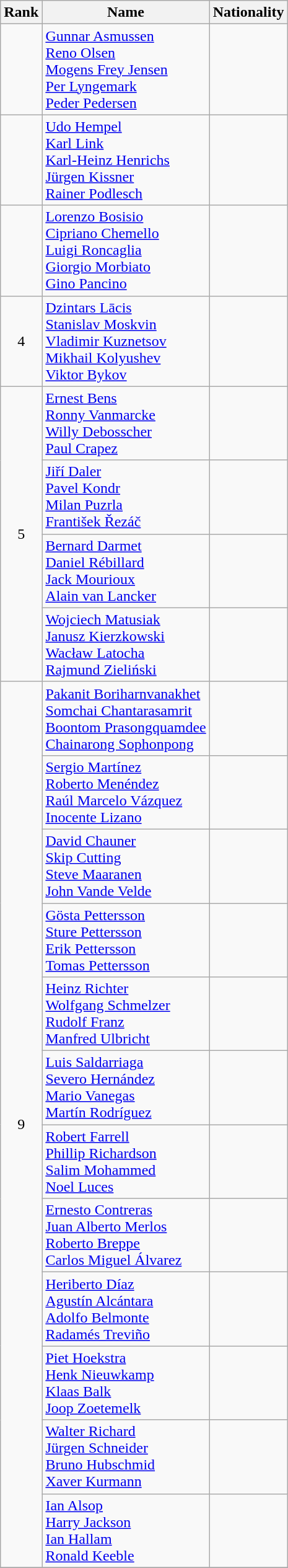<table class="wikitable sortable" style="text-align:center">
<tr>
<th>Rank</th>
<th>Name</th>
<th>Nationality</th>
</tr>
<tr>
<td></td>
<td align=left><a href='#'>Gunnar Asmussen</a><br><a href='#'>Reno Olsen</a><br><a href='#'>Mogens Frey Jensen</a><br><a href='#'>Per Lyngemark</a><br><a href='#'>Peder Pedersen</a></td>
<td align=left></td>
</tr>
<tr>
<td></td>
<td align=left><a href='#'>Udo Hempel</a><br><a href='#'>Karl Link</a><br><a href='#'>Karl-Heinz Henrichs</a><br><a href='#'>Jürgen Kissner</a><br><a href='#'>Rainer Podlesch</a></td>
<td align=left></td>
</tr>
<tr>
<td></td>
<td align=left><a href='#'>Lorenzo Bosisio</a><br><a href='#'>Cipriano Chemello</a><br><a href='#'>Luigi Roncaglia</a><br><a href='#'>Giorgio Morbiato</a><br><a href='#'>Gino Pancino</a></td>
<td align=left></td>
</tr>
<tr>
<td>4</td>
<td align=left><a href='#'>Dzintars Lācis</a><br><a href='#'>Stanislav Moskvin</a><br><a href='#'>Vladimir Kuznetsov</a><br><a href='#'>Mikhail Kolyushev</a><br><a href='#'>Viktor Bykov</a></td>
<td align=left></td>
</tr>
<tr>
<td rowspan=4>5</td>
<td align=left><a href='#'>Ernest Bens</a><br><a href='#'>Ronny Vanmarcke</a><br><a href='#'>Willy Debosscher</a><br><a href='#'>Paul Crapez</a></td>
<td align=left></td>
</tr>
<tr>
<td align=left><a href='#'>Jiří Daler</a><br><a href='#'>Pavel Kondr</a><br><a href='#'>Milan Puzrla</a><br><a href='#'>František Řezáč</a></td>
<td align=left></td>
</tr>
<tr>
<td align=left><a href='#'>Bernard Darmet</a><br><a href='#'>Daniel Rébillard</a><br><a href='#'>Jack Mourioux</a><br><a href='#'>Alain van Lancker</a></td>
<td align=left></td>
</tr>
<tr>
<td align=left><a href='#'>Wojciech Matusiak</a><br><a href='#'>Janusz Kierzkowski</a><br><a href='#'>Wacław Latocha</a><br><a href='#'>Rajmund Zieliński</a></td>
<td align=left></td>
</tr>
<tr>
<td rowspan=12>9</td>
<td align=left><a href='#'>Pakanit Boriharnvanakhet</a><br><a href='#'>Somchai Chantarasamrit</a><br><a href='#'>Boontom Prasongquamdee</a><br><a href='#'>Chainarong Sophonpong</a></td>
<td align=left></td>
</tr>
<tr>
<td align=left><a href='#'>Sergio Martínez</a><br><a href='#'>Roberto Menéndez</a><br><a href='#'>Raúl Marcelo Vázquez</a><br><a href='#'>Inocente Lizano</a></td>
<td align=left></td>
</tr>
<tr>
<td align=left><a href='#'>David Chauner</a><br><a href='#'>Skip Cutting</a><br><a href='#'>Steve Maaranen</a><br><a href='#'>John Vande Velde</a></td>
<td align=left></td>
</tr>
<tr>
<td align=left><a href='#'>Gösta Pettersson</a><br><a href='#'>Sture Pettersson</a><br><a href='#'>Erik Pettersson</a><br><a href='#'>Tomas Pettersson</a></td>
<td align=left></td>
</tr>
<tr>
<td align=left><a href='#'>Heinz Richter</a><br><a href='#'>Wolfgang Schmelzer</a><br><a href='#'>Rudolf Franz</a><br><a href='#'>Manfred Ulbricht</a></td>
<td align=left></td>
</tr>
<tr>
<td align=left><a href='#'>Luis Saldarriaga</a><br><a href='#'>Severo Hernández</a><br><a href='#'>Mario Vanegas</a><br><a href='#'>Martín Rodríguez</a></td>
<td align=left></td>
</tr>
<tr>
<td align=left><a href='#'>Robert Farrell</a><br><a href='#'>Phillip Richardson</a><br><a href='#'>Salim Mohammed</a><br><a href='#'>Noel Luces</a></td>
<td align=left></td>
</tr>
<tr>
<td align=left><a href='#'>Ernesto Contreras</a><br><a href='#'>Juan Alberto Merlos</a><br><a href='#'>Roberto Breppe</a><br><a href='#'>Carlos Miguel Álvarez</a></td>
<td align=left></td>
</tr>
<tr>
<td align=left><a href='#'>Heriberto Díaz</a><br><a href='#'>Agustín Alcántara</a><br><a href='#'>Adolfo Belmonte</a><br><a href='#'>Radamés Treviño</a></td>
<td align=left></td>
</tr>
<tr>
<td align=left><a href='#'>Piet Hoekstra</a><br><a href='#'>Henk Nieuwkamp</a><br><a href='#'>Klaas Balk</a><br><a href='#'>Joop Zoetemelk</a></td>
<td align=left></td>
</tr>
<tr>
<td align=left><a href='#'>Walter Richard</a><br><a href='#'>Jürgen Schneider</a><br><a href='#'>Bruno Hubschmid</a><br><a href='#'>Xaver Kurmann</a></td>
<td align=left></td>
</tr>
<tr>
<td align=left><a href='#'>Ian Alsop</a><br><a href='#'>Harry Jackson</a><br><a href='#'>Ian Hallam</a><br><a href='#'>Ronald Keeble</a></td>
<td align=left></td>
</tr>
<tr>
</tr>
</table>
